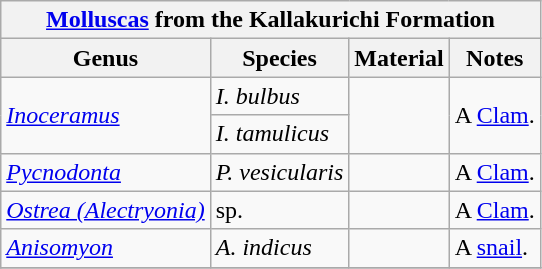<table class="wikitable" align="center">
<tr>
<th colspan="6" align="center"><strong><a href='#'>Molluscas</a> from the Kallakurichi Formation</strong></th>
</tr>
<tr>
<th>Genus</th>
<th>Species</th>
<th>Material</th>
<th>Notes</th>
</tr>
<tr>
<td rowspan="2"><em><a href='#'>Inoceramus</a></em></td>
<td><em>I. bulbus</em></td>
<td rowspan="2"></td>
<td rowspan="2">A <a href='#'>Clam</a>.</td>
</tr>
<tr>
<td><em>I. tamulicus</em></td>
</tr>
<tr>
<td><em><a href='#'>Pycnodonta</a></em></td>
<td><em>P. vesicularis</em></td>
<td></td>
<td>A <a href='#'>Clam</a>.</td>
</tr>
<tr>
<td><em><a href='#'>Ostrea (Alectryonia)</a></em></td>
<td>sp.</td>
<td></td>
<td>A <a href='#'>Clam</a>.</td>
</tr>
<tr>
<td><em><a href='#'>Anisomyon</a></em></td>
<td><em>A. indicus</em></td>
<td></td>
<td>A <a href='#'>snail</a>.</td>
</tr>
<tr>
</tr>
</table>
